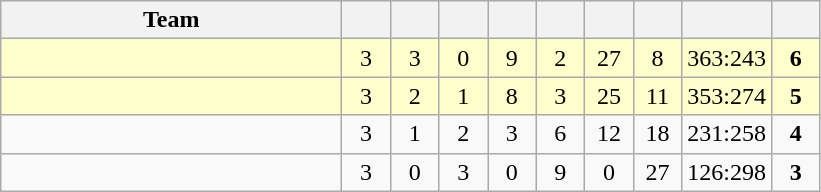<table class="wikitable" style="text-align:center;">
<tr>
<th width=220>Team</th>
<th width=25></th>
<th width=25></th>
<th width=25></th>
<th width=25></th>
<th width=25></th>
<th width=25></th>
<th width=25></th>
<th width=25></th>
<th width=25></th>
</tr>
<tr style="background:#ffffcc;">
<td style="text-align:left;"></td>
<td>3</td>
<td>3</td>
<td>0</td>
<td>9</td>
<td>2</td>
<td>27</td>
<td>8</td>
<td>363:243</td>
<td><strong>6</strong></td>
</tr>
<tr style="background:#ffffcc;">
<td style="text-align:left;"></td>
<td>3</td>
<td>2</td>
<td>1</td>
<td>8</td>
<td>3</td>
<td>25</td>
<td>11</td>
<td>353:274</td>
<td><strong>5</strong></td>
</tr>
<tr>
<td style="text-align:left;"></td>
<td>3</td>
<td>1</td>
<td>2</td>
<td>3</td>
<td>6</td>
<td>12</td>
<td>18</td>
<td>231:258</td>
<td><strong>4</strong></td>
</tr>
<tr>
<td style="text-align:left;"></td>
<td>3</td>
<td>0</td>
<td>3</td>
<td>0</td>
<td>9</td>
<td>0</td>
<td>27</td>
<td>126:298</td>
<td><strong>3</strong></td>
</tr>
</table>
